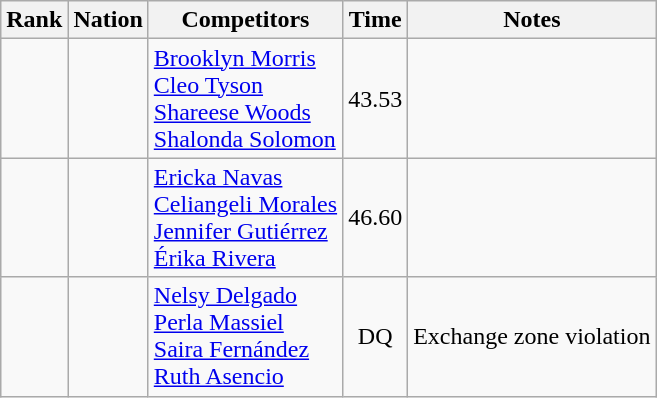<table class="wikitable sortable" style="text-align:center">
<tr>
<th>Rank</th>
<th>Nation</th>
<th>Competitors</th>
<th>Time</th>
<th>Notes</th>
</tr>
<tr>
<td align=center></td>
<td align=left></td>
<td align=left><a href='#'>Brooklyn Morris</a><br><a href='#'>Cleo Tyson</a><br><a href='#'>Shareese Woods</a><br><a href='#'>Shalonda Solomon</a></td>
<td>43.53</td>
<td></td>
</tr>
<tr>
<td align=center></td>
<td align=left></td>
<td align=left><a href='#'>Ericka Navas</a><br><a href='#'>Celiangeli Morales</a><br><a href='#'>Jennifer Gutiérrez</a><br><a href='#'>Érika Rivera</a></td>
<td>46.60</td>
<td></td>
</tr>
<tr>
<td align=center></td>
<td align=left></td>
<td align=left><a href='#'>Nelsy Delgado</a><br><a href='#'>Perla Massiel</a><br><a href='#'>Saira Fernández</a><br><a href='#'>Ruth Asencio</a></td>
<td>DQ</td>
<td>Exchange zone violation</td>
</tr>
</table>
